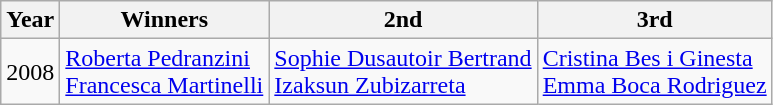<table class="wikitable">
<tr>
<th>Year</th>
<th>Winners</th>
<th>2nd</th>
<th>3rd</th>
</tr>
<tr>
<td>2008</td>
<td> <a href='#'>Roberta Pedranzini</a><br> <a href='#'>Francesca Martinelli</a></td>
<td> <a href='#'>Sophie Dusautoir Bertrand</a><br> <a href='#'>Izaksun Zubizarreta</a></td>
<td> <a href='#'>Cristina Bes i Ginesta</a><br> <a href='#'>Emma Boca Rodriguez</a></td>
</tr>
</table>
